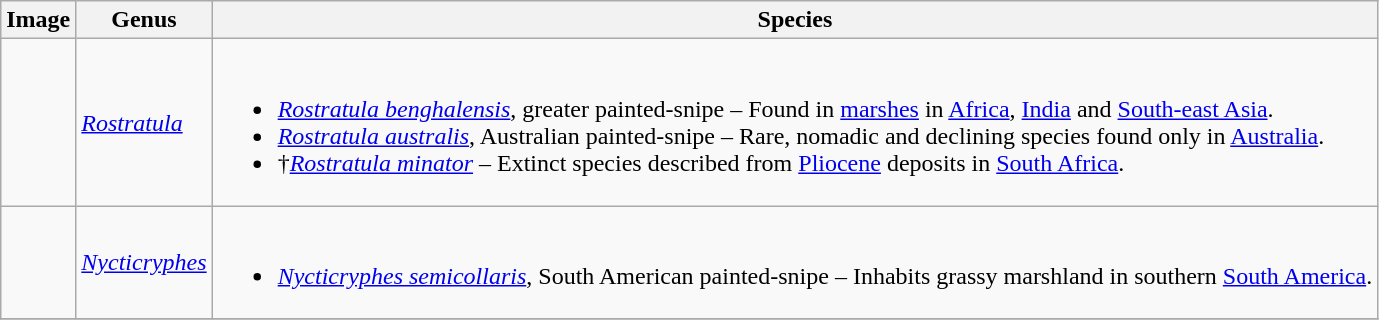<table class="wikitable">
<tr>
<th>Image</th>
<th>Genus</th>
<th>Species</th>
</tr>
<tr>
<td></td>
<td><em><a href='#'>Rostratula</a></em> </td>
<td><br><ul><li><em><a href='#'>Rostratula benghalensis</a></em>, greater painted-snipe – Found in <a href='#'>marshes</a> in <a href='#'>Africa</a>, <a href='#'>India</a> and <a href='#'>South-east Asia</a>.</li><li><em><a href='#'>Rostratula australis</a></em>, Australian painted-snipe – Rare, nomadic  and declining species found only in <a href='#'>Australia</a>.</li><li>†<em><a href='#'>Rostratula minator</a></em> – Extinct species described from <a href='#'>Pliocene</a> deposits in <a href='#'>South Africa</a>.</li></ul></td>
</tr>
<tr>
<td></td>
<td><em><a href='#'>Nycticryphes</a></em> </td>
<td><br><ul><li><em><a href='#'>Nycticryphes semicollaris</a></em>, South American painted-snipe  – Inhabits grassy marshland in southern <a href='#'>South America</a>.</li></ul></td>
</tr>
<tr>
</tr>
</table>
